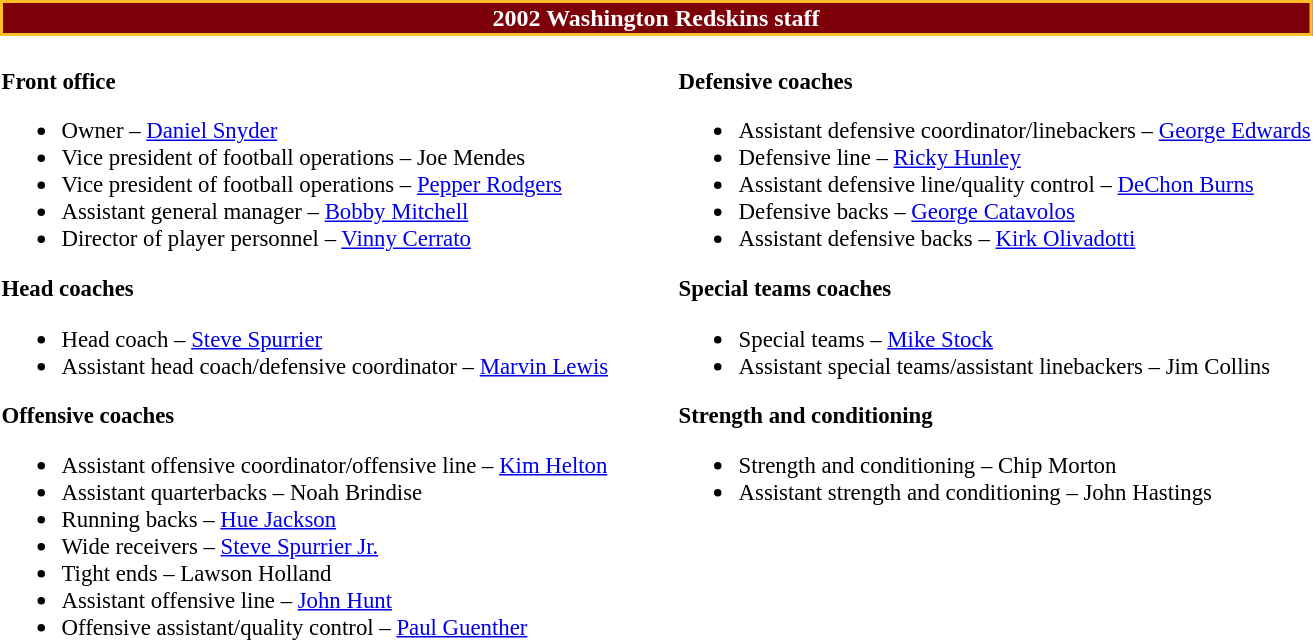<table class="toccolours" style="text-align: left;">
<tr>
<th colspan="7" style="background:#7d0008; color:#fff; border:2px solid #ffbe26; text-align:center;"><strong>2002 Washington Redskins staff</strong></th>
</tr>
<tr>
<td style="font-size:95%; vertical-align:top;"><br><strong>Front office</strong><ul><li>Owner – <a href='#'>Daniel Snyder</a></li><li>Vice president of football operations – Joe Mendes</li><li>Vice president of football operations – <a href='#'>Pepper Rodgers</a></li><li>Assistant general manager – <a href='#'>Bobby Mitchell</a></li><li>Director of player personnel – <a href='#'>Vinny Cerrato</a></li></ul><strong>Head coaches</strong><ul><li>Head coach – <a href='#'>Steve Spurrier</a></li><li>Assistant head coach/defensive coordinator – <a href='#'>Marvin Lewis</a></li></ul><strong>Offensive coaches</strong><ul><li>Assistant offensive coordinator/offensive line – <a href='#'>Kim Helton</a></li><li>Assistant quarterbacks – Noah Brindise</li><li>Running backs – <a href='#'>Hue Jackson</a></li><li>Wide receivers – <a href='#'>Steve Spurrier Jr.</a></li><li>Tight ends – Lawson Holland</li><li>Assistant offensive line – <a href='#'>John Hunt</a></li><li>Offensive assistant/quality control – <a href='#'>Paul Guenther</a></li></ul></td>
<td width="35"> </td>
<td valign="top"></td>
<td style="font-size:95%; vertical-align:top;"><br><strong>Defensive coaches</strong><ul><li>Assistant defensive coordinator/linebackers – <a href='#'>George Edwards</a></li><li>Defensive line – <a href='#'>Ricky Hunley</a></li><li>Assistant defensive line/quality control – <a href='#'>DeChon Burns</a></li><li>Defensive backs – <a href='#'>George Catavolos</a></li><li>Assistant defensive backs – <a href='#'>Kirk Olivadotti</a></li></ul><strong>Special teams coaches</strong><ul><li>Special teams – <a href='#'>Mike Stock</a></li><li>Assistant special teams/assistant linebackers – Jim Collins</li></ul><strong>Strength and conditioning</strong><ul><li>Strength and conditioning – Chip Morton</li><li>Assistant strength and conditioning – John Hastings</li></ul></td>
</tr>
</table>
